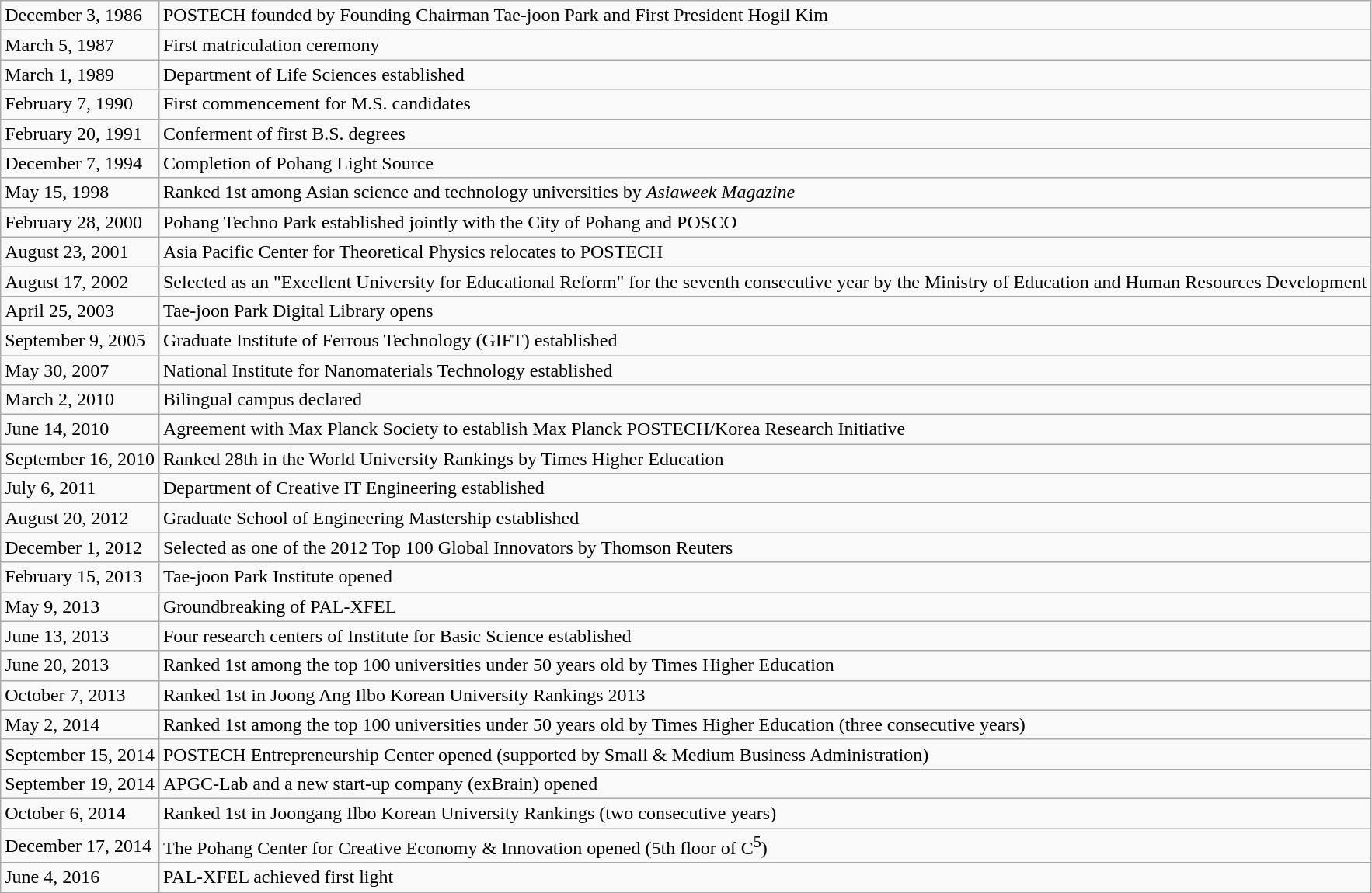<table class="wikitable">
<tr>
<td>December 3, 1986</td>
<td>POSTECH founded by Founding Chairman Tae-joon Park and First President Hogil Kim</td>
</tr>
<tr>
<td>March 5, 1987</td>
<td>First matriculation ceremony</td>
</tr>
<tr>
<td>March 1, 1989</td>
<td>Department of Life Sciences established</td>
</tr>
<tr>
<td>February 7, 1990</td>
<td>First commencement for M.S. candidates</td>
</tr>
<tr>
<td>February 20, 1991</td>
<td>Conferment of first B.S. degrees</td>
</tr>
<tr>
<td>December 7, 1994</td>
<td>Completion of Pohang Light Source</td>
</tr>
<tr>
<td>May 15, 1998</td>
<td>Ranked 1st among Asian science and technology universities by <em>Asiaweek Magazine</em></td>
</tr>
<tr>
<td>February 28, 2000</td>
<td>Pohang Techno Park established jointly with the City of Pohang and POSCO</td>
</tr>
<tr>
<td>August 23, 2001</td>
<td>Asia Pacific Center for Theoretical Physics relocates to POSTECH</td>
</tr>
<tr>
<td>August 17, 2002</td>
<td>Selected as an "Excellent University for Educational Reform" for the seventh consecutive year by the Ministry of Education and Human Resources Development</td>
</tr>
<tr>
<td>April 25, 2003</td>
<td>Tae-joon Park Digital Library opens</td>
</tr>
<tr>
<td>September 9, 2005</td>
<td>Graduate Institute of Ferrous Technology (GIFT) established</td>
</tr>
<tr>
<td>May 30, 2007</td>
<td>National Institute for Nanomaterials Technology established</td>
</tr>
<tr>
<td>March 2, 2010</td>
<td>Bilingual campus declared</td>
</tr>
<tr>
<td>June 14, 2010</td>
<td>Agreement with Max Planck Society to establish Max Planck POSTECH/Korea Research Initiative</td>
</tr>
<tr>
<td>September 16, 2010</td>
<td>Ranked 28th in the World University Rankings by Times Higher Education</td>
</tr>
<tr>
<td>July 6, 2011</td>
<td>Department of Creative IT Engineering established</td>
</tr>
<tr>
<td>August 20, 2012</td>
<td>Graduate School of Engineering Mastership established</td>
</tr>
<tr>
<td>December 1, 2012</td>
<td>Selected as one of the 2012 Top 100 Global Innovators by Thomson Reuters</td>
</tr>
<tr>
<td>February 15, 2013</td>
<td>Tae-joon Park Institute opened</td>
</tr>
<tr>
<td>May 9, 2013</td>
<td>Groundbreaking of PAL-XFEL</td>
</tr>
<tr>
<td>June 13, 2013</td>
<td>Four research centers of Institute for Basic Science established</td>
</tr>
<tr>
<td>June 20, 2013</td>
<td>Ranked 1st among the top 100 universities under 50 years old by Times Higher Education</td>
</tr>
<tr>
<td>October 7, 2013</td>
<td>Ranked 1st in Joong Ang Ilbo Korean University Rankings 2013</td>
</tr>
<tr>
<td>May 2, 2014</td>
<td>Ranked 1st among the top 100 universities under 50 years old by Times Higher Education (three consecutive years)</td>
</tr>
<tr>
<td>September 15, 2014</td>
<td>POSTECH Entrepreneurship Center opened (supported by Small & Medium Business Administration)</td>
</tr>
<tr>
<td>September 19, 2014</td>
<td>APGC-Lab and a new start-up company (exBrain) opened</td>
</tr>
<tr>
<td>October 6, 2014</td>
<td>Ranked 1st in Joongang Ilbo Korean University Rankings (two consecutive years)</td>
</tr>
<tr>
<td>December 17, 2014</td>
<td>The Pohang Center for Creative Economy & Innovation opened (5th floor of C<sup>5</sup>)</td>
</tr>
<tr>
<td>June 4, 2016</td>
<td>PAL-XFEL achieved first light</td>
</tr>
</table>
